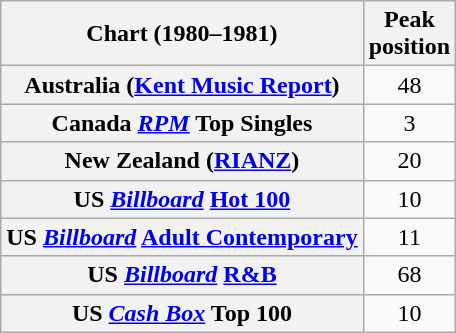<table class="wikitable sortable plainrowheaders">
<tr>
<th>Chart (1980–1981)</th>
<th>Peak<br>position</th>
</tr>
<tr>
<th scope="row">Australia (<a href='#'>Kent Music Report</a>)</th>
<td style="text-align:center;">48</td>
</tr>
<tr>
<th scope="row">Canada <em><a href='#'>RPM</a></em> Top Singles</th>
<td style="text-align:center;">3</td>
</tr>
<tr>
<th scope="row">New Zealand (<a href='#'>RIANZ</a>)</th>
<td style="text-align:center;">20</td>
</tr>
<tr>
<th scope="row">US <em><a href='#'>Billboard</a></em> <a href='#'>Hot 100</a></th>
<td style="text-align:center;">10</td>
</tr>
<tr>
<th scope="row">US <em><a href='#'>Billboard</a></em> <a href='#'>Adult Contemporary</a></th>
<td style="text-align:center;">11</td>
</tr>
<tr>
<th scope="row">US <em><a href='#'>Billboard</a></em> <a href='#'>R&B</a></th>
<td style="text-align:center;">68</td>
</tr>
<tr>
<th scope="row">US <a href='#'><em>Cash Box</em></a> Top 100</th>
<td style="text-align:center;">10</td>
</tr>
</table>
